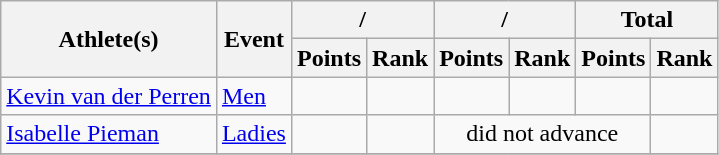<table class="wikitable">
<tr>
<th rowspan="2">Athlete(s)</th>
<th rowspan="2">Event</th>
<th colspan="2">/</th>
<th colspan="2">/</th>
<th colspan="2">Total</th>
</tr>
<tr>
<th>Points</th>
<th>Rank</th>
<th>Points</th>
<th>Rank</th>
<th>Points</th>
<th>Rank</th>
</tr>
<tr>
<td><a href='#'>Kevin van der Perren</a></td>
<td><a href='#'>Men</a></td>
<td></td>
<td></td>
<td></td>
<td></td>
<td></td>
<td></td>
</tr>
<tr>
<td><a href='#'>Isabelle Pieman</a></td>
<td><a href='#'>Ladies</a></td>
<td></td>
<td></td>
<td align="center" colspan=3>did not advance</td>
<td></td>
</tr>
<tr>
</tr>
</table>
